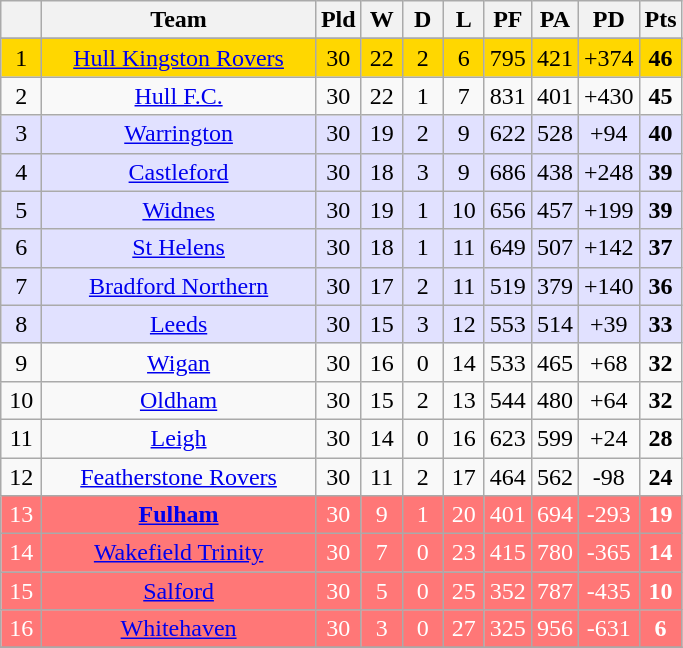<table class="wikitable" style="text-align:center;">
<tr>
<th width=20 abbr="Position"></th>
<th width=175>Team</th>
<th width=20 abbr="Played">Pld</th>
<th width=20 abbr="Won">W</th>
<th width=20 abbr="Drawn">D</th>
<th width=20 abbr="Lost">L</th>
<th width=20 abbr="Points for">PF</th>
<th width=20 abbr="Points against">PA</th>
<th width=20 abbr="Points difference">PD</th>
<th width=20 abbr="Points">Pts</th>
</tr>
<tr>
</tr>
<tr align=center style="background:#FFD700;">
<td>1</td>
<td style="text-align:center;"> <a href='#'>Hull Kingston Rovers</a></td>
<td>30</td>
<td>22</td>
<td>2</td>
<td>6</td>
<td>795</td>
<td>421</td>
<td>+374</td>
<td><strong>46</strong></td>
</tr>
<tr align=center style="background:#e1e1ff'">
<td>2</td>
<td style="text-align:center;"> <a href='#'>Hull F.C.</a></td>
<td>30</td>
<td>22</td>
<td>1</td>
<td>7</td>
<td>831</td>
<td>401</td>
<td>+430</td>
<td><strong>45</strong></td>
</tr>
<tr align=center style="background:#e1e1ff;">
<td>3</td>
<td style="text-align:center;"> <a href='#'>Warrington</a></td>
<td>30</td>
<td>19</td>
<td>2</td>
<td>9</td>
<td>622</td>
<td>528</td>
<td>+94</td>
<td><strong>40</strong></td>
</tr>
<tr align=center style="background:#e1e1ff;">
<td>4</td>
<td style="text-align:center;"> <a href='#'>Castleford</a></td>
<td>30</td>
<td>18</td>
<td>3</td>
<td>9</td>
<td>686</td>
<td>438</td>
<td>+248</td>
<td><strong>39</strong></td>
</tr>
<tr align=center style="background:#e1e1ff;">
<td>5</td>
<td style="text-align:center;"> <a href='#'>Widnes</a></td>
<td>30</td>
<td>19</td>
<td>1</td>
<td>10</td>
<td>656</td>
<td>457</td>
<td>+199</td>
<td><strong>39</strong></td>
</tr>
<tr align=center style="background:#e1e1ff;">
<td>6</td>
<td style="text-align:center;"> <a href='#'>St Helens</a></td>
<td>30</td>
<td>18</td>
<td>1</td>
<td>11</td>
<td>649</td>
<td>507</td>
<td>+142</td>
<td><strong>37</strong></td>
</tr>
<tr align=center style="background:#e1e1ff;">
<td>7</td>
<td style="text-align:center;"> <a href='#'>Bradford Northern</a></td>
<td>30</td>
<td>17</td>
<td>2</td>
<td>11</td>
<td>519</td>
<td>379</td>
<td>+140</td>
<td><strong>36</strong></td>
</tr>
<tr align=center style="background:#e1e1ff;">
<td>8</td>
<td style="text-align:center;"> <a href='#'>Leeds</a></td>
<td>30</td>
<td>15</td>
<td>3</td>
<td>12</td>
<td>553</td>
<td>514</td>
<td>+39</td>
<td><strong>33</strong></td>
</tr>
<tr align=center style="background:">
<td>9</td>
<td style="text-align:center;"> <a href='#'>Wigan</a></td>
<td>30</td>
<td>16</td>
<td>0</td>
<td>14</td>
<td>533</td>
<td>465</td>
<td>+68</td>
<td><strong>32</strong></td>
</tr>
<tr align=center style="background:">
<td>10</td>
<td style="text-align:center;"> <a href='#'>Oldham</a></td>
<td>30</td>
<td>15</td>
<td>2</td>
<td>13</td>
<td>544</td>
<td>480</td>
<td>+64</td>
<td><strong>32</strong></td>
</tr>
<tr align=center style="background:">
<td>11</td>
<td style="text-align:center;"> <a href='#'>Leigh</a></td>
<td>30</td>
<td>14</td>
<td>0</td>
<td>16</td>
<td>623</td>
<td>599</td>
<td>+24</td>
<td><strong>28</strong></td>
</tr>
<tr align=center style="background:">
<td>12</td>
<td style="text-align:center;"> <a href='#'>Featherstone Rovers</a></td>
<td>30</td>
<td>11</td>
<td>2</td>
<td>17</td>
<td>464</td>
<td>562</td>
<td>-98</td>
<td><strong>24</strong></td>
</tr>
<tr align=center style="background:#ff7777;color:white">
<td>13</td>
<td style="text-align:center;"> <strong><a href='#'>Fulham</a></strong></td>
<td>30</td>
<td>9</td>
<td>1</td>
<td>20</td>
<td>401</td>
<td>694</td>
<td>-293</td>
<td><strong>19</strong></td>
</tr>
<tr align=center style="background:#ff7777;color:white">
<td>14</td>
<td style="text-align:center;"> <a href='#'>Wakefield Trinity</a></td>
<td>30</td>
<td>7</td>
<td>0</td>
<td>23</td>
<td>415</td>
<td>780</td>
<td>-365</td>
<td><strong>14</strong></td>
</tr>
<tr align=center style="background:#ff7777;color:white">
<td>15</td>
<td style="text-align:center;"> <a href='#'>Salford</a></td>
<td>30</td>
<td>5</td>
<td>0</td>
<td>25</td>
<td>352</td>
<td>787</td>
<td>-435</td>
<td><strong>10</strong></td>
</tr>
<tr align=center style="background:#ff7777;color:white">
<td>16</td>
<td style="text-align:center;"> <a href='#'>Whitehaven</a></td>
<td>30</td>
<td>3</td>
<td>0</td>
<td>27</td>
<td>325</td>
<td>956</td>
<td>-631</td>
<td><strong>6</strong></td>
</tr>
<tr --->
</tr>
</table>
